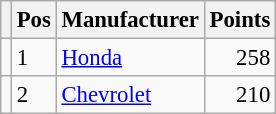<table class="wikitable" style="font-size: 95%;">
<tr>
<th></th>
<th>Pos</th>
<th>Manufacturer</th>
<th>Points</th>
</tr>
<tr>
<td align="left"></td>
<td>1</td>
<td> <a href='#'>Honda</a></td>
<td align="right">258</td>
</tr>
<tr>
<td align="left"></td>
<td>2</td>
<td> <a href='#'>Chevrolet</a></td>
<td align="right">210</td>
</tr>
</table>
